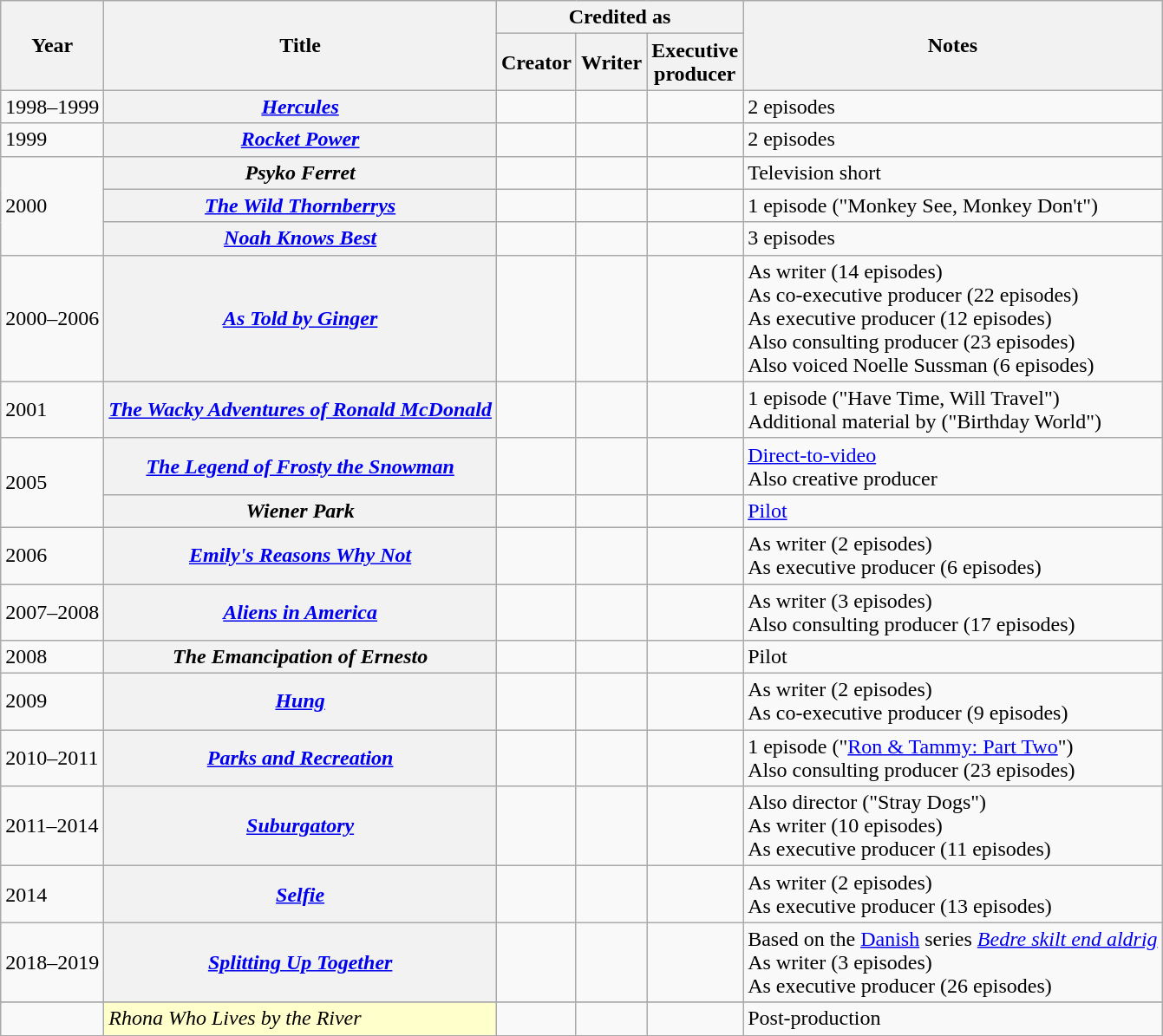<table class="wikitable plainrowheaders unsortable">
<tr>
<th rowspan="2" scope="col">Year</th>
<th rowspan="2" scope="col">Title</th>
<th colspan="3" scope="col">Credited as</th>
<th rowspan="2" scope="col" class="unsortable">Notes</th>
</tr>
<tr>
<th>Creator</th>
<th>Writer</th>
<th>Executive<br>producer</th>
</tr>
<tr>
<td>1998–1999</td>
<th scope=row><em><a href='#'>Hercules</a></em></th>
<td></td>
<td></td>
<td></td>
<td>2 episodes</td>
</tr>
<tr>
<td>1999</td>
<th scope=row><em><a href='#'>Rocket Power</a></em></th>
<td></td>
<td></td>
<td></td>
<td>2 episodes</td>
</tr>
<tr>
<td rowspan="3">2000</td>
<th scope=row><em>Psyko Ferret</em></th>
<td></td>
<td></td>
<td></td>
<td>Television short</td>
</tr>
<tr>
<th scope=row><em><a href='#'>The Wild Thornberrys</a></em></th>
<td></td>
<td></td>
<td></td>
<td>1 episode ("Monkey See, Monkey Don't")</td>
</tr>
<tr>
<th scope=row><em><a href='#'>Noah Knows Best</a></em></th>
<td></td>
<td></td>
<td></td>
<td>3 episodes</td>
</tr>
<tr>
<td>2000–2006</td>
<th scope=row><em><a href='#'>As Told by Ginger</a></em></th>
<td></td>
<td></td>
<td></td>
<td>As writer (14 episodes)<br>As co-executive producer (22 episodes)<br>As executive producer (12 episodes)<br>Also consulting producer (23 episodes)<br>Also voiced Noelle Sussman (6 episodes)</td>
</tr>
<tr>
<td>2001</td>
<th scope=row><em><a href='#'>The Wacky Adventures of Ronald McDonald</a></em></th>
<td></td>
<td></td>
<td></td>
<td>1 episode ("Have Time, Will Travel")<br>Additional material by ("Birthday World")</td>
</tr>
<tr>
<td rowspan="2">2005</td>
<th scope=row><em><a href='#'>The Legend of Frosty the Snowman</a></em></th>
<td></td>
<td></td>
<td></td>
<td><a href='#'>Direct-to-video</a><br>Also creative producer</td>
</tr>
<tr>
<th scope=row><em>Wiener Park</em></th>
<td></td>
<td></td>
<td></td>
<td><a href='#'>Pilot</a></td>
</tr>
<tr>
<td>2006</td>
<th scope=row><em><a href='#'>Emily's Reasons Why Not</a></em></th>
<td></td>
<td></td>
<td></td>
<td>As writer (2 episodes)<br>As executive producer (6 episodes)</td>
</tr>
<tr>
<td>2007–2008</td>
<th scope=row><em><a href='#'>Aliens in America</a></em></th>
<td></td>
<td></td>
<td></td>
<td>As writer (3 episodes)<br>Also consulting producer (17 episodes)</td>
</tr>
<tr>
<td>2008</td>
<th scope=row><em>The Emancipation of Ernesto</em></th>
<td></td>
<td></td>
<td></td>
<td>Pilot</td>
</tr>
<tr>
<td>2009</td>
<th scope=row><em><a href='#'>Hung</a></em></th>
<td></td>
<td></td>
<td></td>
<td>As writer (2 episodes)<br>As co-executive producer (9 episodes)</td>
</tr>
<tr>
<td>2010–2011</td>
<th scope=row><em><a href='#'>Parks and Recreation</a></em></th>
<td></td>
<td></td>
<td></td>
<td>1 episode ("<a href='#'>Ron & Tammy: Part Two</a>")<br>Also consulting producer (23 episodes)</td>
</tr>
<tr>
<td>2011–2014</td>
<th scope=row><em><a href='#'>Suburgatory</a></em></th>
<td></td>
<td></td>
<td></td>
<td>Also director ("Stray Dogs")<br>As writer (10 episodes)<br>As executive producer (11 episodes)</td>
</tr>
<tr>
<td>2014</td>
<th scope=row><em><a href='#'>Selfie</a></em></th>
<td></td>
<td></td>
<td></td>
<td>As writer (2 episodes)<br>As executive producer (13 episodes)</td>
</tr>
<tr>
<td>2018–2019</td>
<th scope=row><em><a href='#'>Splitting Up Together</a></em></th>
<td></td>
<td></td>
<td></td>
<td>Based on the <a href='#'>Danish</a> series <em><a href='#'>Bedre skilt end aldrig</a></em><br>As writer (3 episodes)<br>As executive producer (26 episodes)</td>
</tr>
<tr>
</tr>
<tr>
<td></td>
<td style="background:#FFFFCC;"><em>Rhona Who Lives by the River</em> </td>
<td></td>
<td></td>
<td></td>
<td>Post-production</td>
</tr>
</table>
